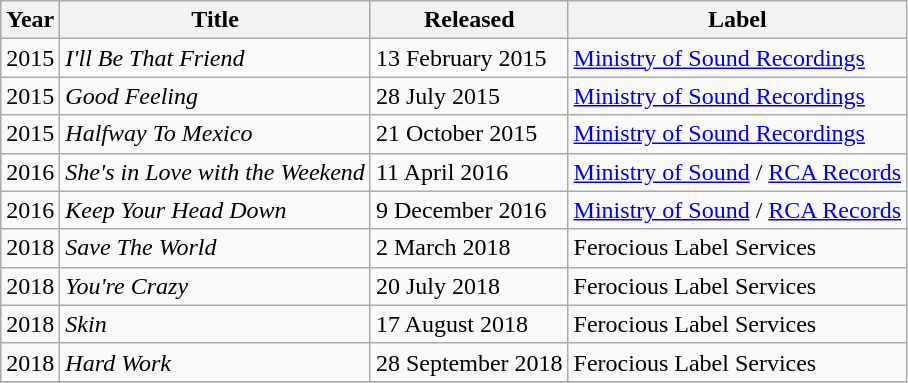<table class="wikitable">
<tr>
<th>Year</th>
<th>Title</th>
<th>Released</th>
<th>Label</th>
</tr>
<tr>
<td>2015</td>
<td><em>I'll Be That Friend</em></td>
<td>13 February 2015</td>
<td><a href='#'>Ministry of Sound Recordings</a></td>
</tr>
<tr>
<td>2015</td>
<td><em>Good Feeling</em></td>
<td>28 July 2015</td>
<td><a href='#'>Ministry of Sound Recordings</a></td>
</tr>
<tr>
<td>2015</td>
<td><em>Halfway To Mexico</em></td>
<td>21 October 2015</td>
<td><a href='#'>Ministry of Sound Recordings</a></td>
</tr>
<tr>
<td>2016</td>
<td><em>She's in Love with the Weekend</em></td>
<td>11 April 2016</td>
<td><a href='#'>Ministry of Sound</a> / <a href='#'>RCA Records</a></td>
</tr>
<tr>
<td>2016</td>
<td><em>Keep Your Head Down</em></td>
<td>9 December 2016</td>
<td><a href='#'>Ministry of Sound</a> / <a href='#'>RCA Records</a></td>
</tr>
<tr>
<td>2018</td>
<td><em>Save The World</em></td>
<td>2 March 2018</td>
<td>Ferocious Label Services</td>
</tr>
<tr>
<td>2018</td>
<td><em>You're Crazy</em></td>
<td>20 July 2018</td>
<td>Ferocious Label Services</td>
</tr>
<tr>
<td>2018</td>
<td><em>Skin</em></td>
<td>17 August 2018</td>
<td>Ferocious Label Services</td>
</tr>
<tr>
<td>2018</td>
<td><em>Hard Work</em></td>
<td>28 September 2018</td>
<td>Ferocious Label Services</td>
</tr>
<tr>
</tr>
</table>
